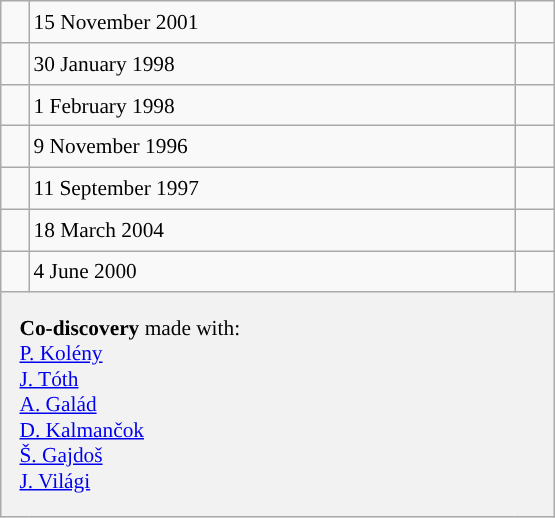<table class="wikitable" style="font-size: 89%; float: left; width: 26em; margin-right: 1em; height: 345px;">
<tr>
<td></td>
<td>15 November 2001</td>
<td> </td>
</tr>
<tr>
<td></td>
<td>30 January 1998</td>
<td> </td>
</tr>
<tr>
<td></td>
<td>1 February 1998</td>
<td> </td>
</tr>
<tr>
<td></td>
<td>9 November 1996</td>
<td> </td>
</tr>
<tr>
<td></td>
<td>11 September 1997</td>
<td> </td>
</tr>
<tr>
<td></td>
<td>18 March 2004</td>
<td> </td>
</tr>
<tr>
<td></td>
<td>4 June 2000</td>
<td> </td>
</tr>
<tr>
<th colspan=3 style="font-weight: normal; text-align: left; padding: 4px 12px;"><strong>Co-discovery</strong> made with:<br> <a href='#'>P. Kolény</a><br> <a href='#'>J. Tóth</a><br> <a href='#'>A. Galád</a><br> <a href='#'>D. Kalmančok</a><br> <a href='#'>Š. Gajdoš</a><br> <a href='#'>J. Világi</a></th>
</tr>
</table>
